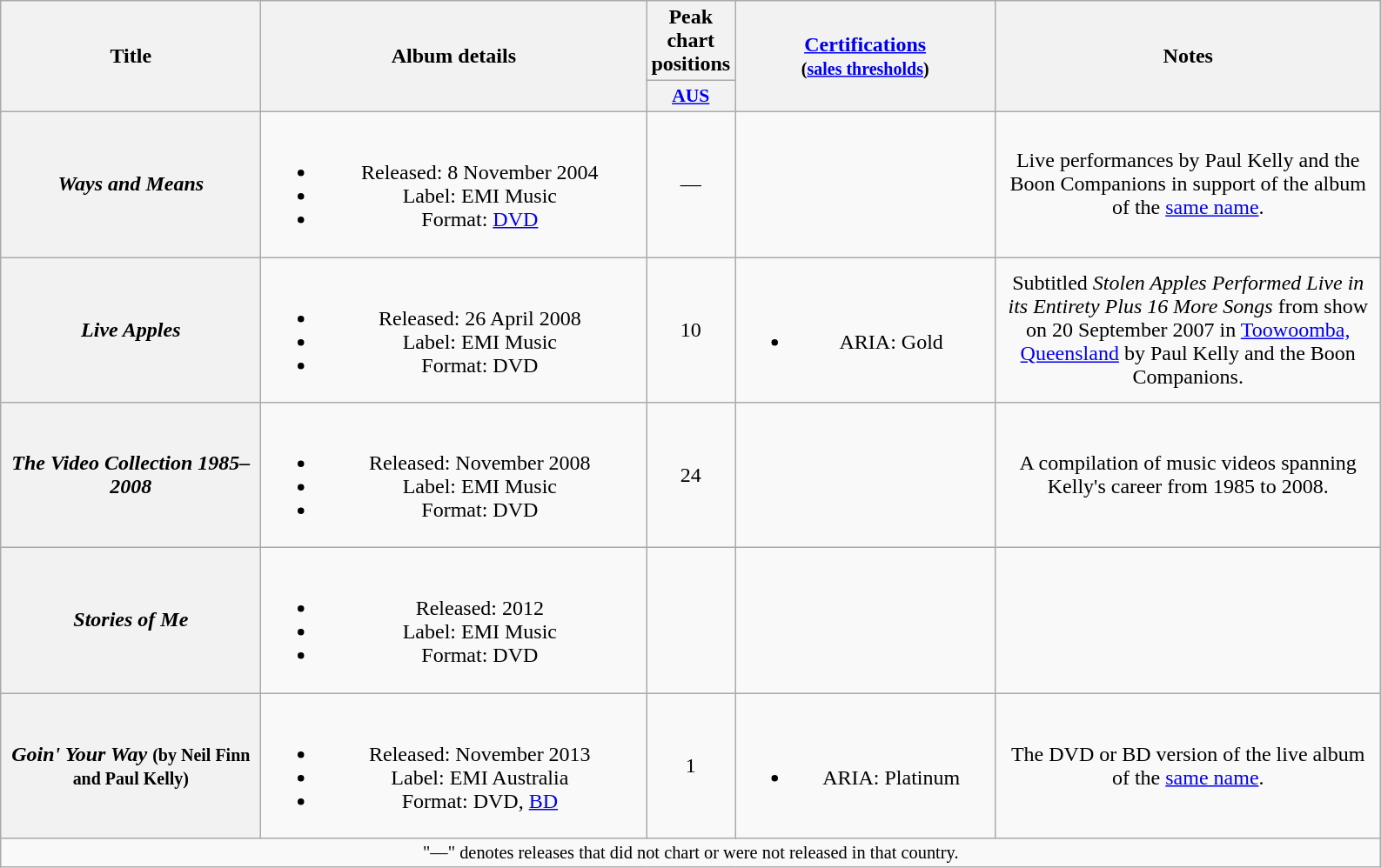<table class="wikitable plainrowheaders" style="text-align:center;">
<tr>
<th scope="col" rowspan="2" style="width:12em;">Title</th>
<th scope="col" rowspan="2" style="width:18em;">Album details</th>
<th scope="col" colspan="1">Peak chart positions</th>
<th scope="col" rowspan="2" style="width:12em;"><a href='#'>Certifications</a><br><small>(<a href='#'>sales thresholds</a>)</small></th>
<th scope="col" rowspan="2" style="width:18em;">Notes</th>
</tr>
<tr>
<th scope="col" style="width:3em;font-size:90%;"><a href='#'>AUS</a><br></th>
</tr>
<tr>
<th scope="row"><em>Ways and Means</em></th>
<td><br><ul><li>Released: 8 November 2004</li><li>Label: EMI Music</li><li>Format: <a href='#'>DVD</a></li></ul></td>
<td style="text-align:center;">—</td>
<td></td>
<td>Live performances by Paul Kelly and the Boon Companions in support of the album of the <a href='#'>same name</a>.</td>
</tr>
<tr>
<th scope="row"><em>Live Apples</em></th>
<td><br><ul><li>Released: 26 April 2008</li><li>Label: EMI Music</li><li>Format: DVD</li></ul></td>
<td style="text-align:center;">10</td>
<td><br><ul><li>ARIA: Gold</li></ul></td>
<td>Subtitled <em>Stolen Apples Performed Live in its Entirety Plus 16 More Songs</em> from show on 20 September 2007 in <a href='#'>Toowoomba, Queensland</a> by Paul Kelly and the Boon Companions.</td>
</tr>
<tr>
<th scope="row"><em>The Video Collection 1985–2008</em></th>
<td><br><ul><li>Released: November 2008</li><li>Label: EMI Music</li><li>Format: DVD</li></ul></td>
<td style="text-align:center;">24</td>
<td></td>
<td>A compilation of music videos spanning Kelly's career from 1985 to 2008.</td>
</tr>
<tr>
<th scope="row"><em>Stories of Me</em></th>
<td><br><ul><li>Released: 2012</li><li>Label: EMI Music</li><li>Format: DVD</li></ul></td>
<td style="text-align:center;"></td>
<td></td>
<td></td>
</tr>
<tr>
<th scope="row"><em>Goin' Your Way</em> <small>(by Neil Finn and Paul Kelly)</small></th>
<td><br><ul><li>Released: November 2013</li><li>Label: EMI Australia</li><li>Format: DVD, <a href='#'>BD</a></li></ul></td>
<td style="text-align:center;">1</td>
<td><br><ul><li>ARIA: Platinum</li></ul></td>
<td>The DVD or BD version of the live album of the <a href='#'>same name</a>.</td>
</tr>
<tr>
<td colspan="6" style="text-align:center; font-size:85%;">"—" denotes releases that did not chart or were not released in that country.</td>
</tr>
</table>
